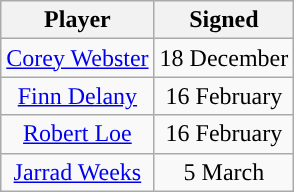<table class="wikitable sortable sortable" style="text-align: center">
<tr>
<th>Player</th>
<th>Signed</th>
</tr>
<tr>
<td><a href='#'>Corey Webster</a></td>
<td>18 December</td>
</tr>
<tr>
<td><a href='#'>Finn Delany</a></td>
<td>16 February</td>
</tr>
<tr>
<td><a href='#'>Robert Loe</a></td>
<td>16 February</td>
</tr>
<tr>
<td><a href='#'>Jarrad Weeks</a></td>
<td>5 March</td>
</tr>
</table>
